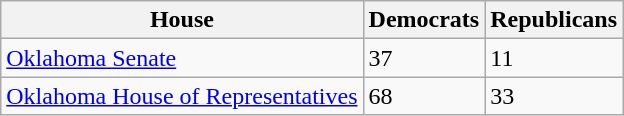<table class=wikitable>
<tr>
<th>House</th>
<th>Democrats</th>
<th>Republicans</th>
</tr>
<tr>
<td><a href='#'>Oklahoma Senate</a></td>
<td>37</td>
<td>11</td>
</tr>
<tr>
<td><a href='#'>Oklahoma House of Representatives</a></td>
<td>68</td>
<td>33</td>
</tr>
</table>
